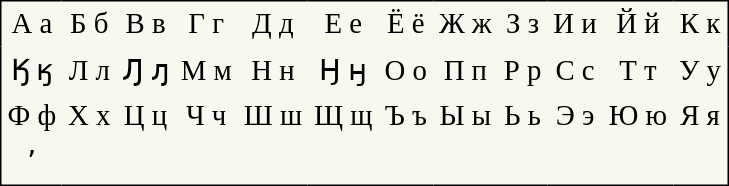<table cellpadding=4 style="font-size:larger; text-align:center; border-color:black; border-width:1px; border-style:solid; border-collapse:collapse; background-color:#F8F8EF;" summary="Letters of the Chukchi alphabet, capital and small">
<tr>
<td>А а</td>
<td>Б б</td>
<td>В в</td>
<td>Г г</td>
<td>Д д</td>
<td>Е е</td>
<td>Ё ё</td>
<td>Ж ж</td>
<td>З з</td>
<td>И и</td>
<td>Й й</td>
<td>К к</td>
</tr>
<tr>
<td>Ӄ ӄ</td>
<td>Л л</td>
<td>Ԓ ԓ</td>
<td>М м</td>
<td>Н н</td>
<td>Ӈ ӈ</td>
<td>О о</td>
<td>П п</td>
<td>Р р</td>
<td>С с</td>
<td>Т т</td>
<td>У у</td>
</tr>
<tr>
<td>Ф ф</td>
<td>Х х</td>
<td>Ц ц</td>
<td>Ч ч</td>
<td>Ш ш</td>
<td>Щ щ</td>
<td>Ъ ъ</td>
<td>Ы ы</td>
<td>Ь ь</td>
<td>Э э</td>
<td>Ю ю</td>
<td>Я я</td>
</tr>
<tr>
<td>ʼ</td>
</tr>
</table>
